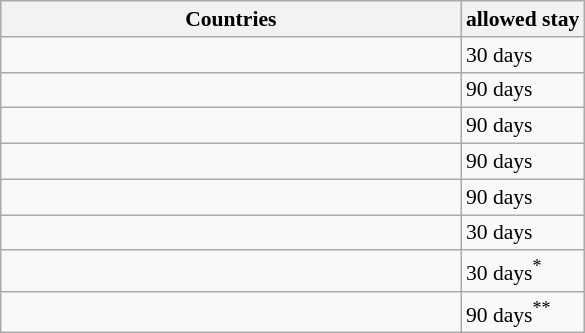<table class="wikitable" style="font-size:90%">
<tr>
<th style="width:300px;">Countries</th>
<th>allowed stay</th>
</tr>
<tr>
<td></td>
<td>30 days</td>
</tr>
<tr>
<td></td>
<td>90 days</td>
</tr>
<tr>
<td></td>
<td>90 days</td>
</tr>
<tr>
<td></td>
<td>90 days</td>
</tr>
<tr>
<td><em></em></td>
<td>90 days</td>
</tr>
<tr>
<td></td>
<td>30 days</td>
</tr>
<tr>
<td></td>
<td>30 days<sup>*</sup></td>
</tr>
<tr>
<td></td>
<td>90 days<sup>**</sup></td>
</tr>
</table>
